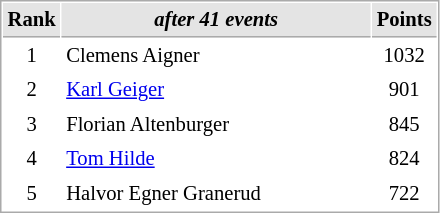<table cellspacing="1" cellpadding="3" style="border:1px solid #aaa; font-size:86%;">
<tr style="background:#e4e4e4;">
<th style="border-bottom:1px solid #aaa; width:10px;">Rank</th>
<th style="border-bottom:1px solid #aaa; width:200px;"><em>after 41 events</em></th>
<th style="border-bottom:1px solid #aaa; width:20px;">Points</th>
</tr>
<tr>
<td align=center>1</td>
<td> Clemens Aigner</td>
<td align=center>1032</td>
</tr>
<tr>
<td align=center>2</td>
<td> <a href='#'>Karl Geiger</a></td>
<td align=center>901</td>
</tr>
<tr>
<td align=center>3</td>
<td> Florian Altenburger</td>
<td align=center>845</td>
</tr>
<tr>
<td align=center>4</td>
<td> <a href='#'>Tom Hilde</a></td>
<td align=center>824</td>
</tr>
<tr>
<td align=center>5</td>
<td> Halvor Egner Granerud</td>
<td align=center>722</td>
</tr>
</table>
